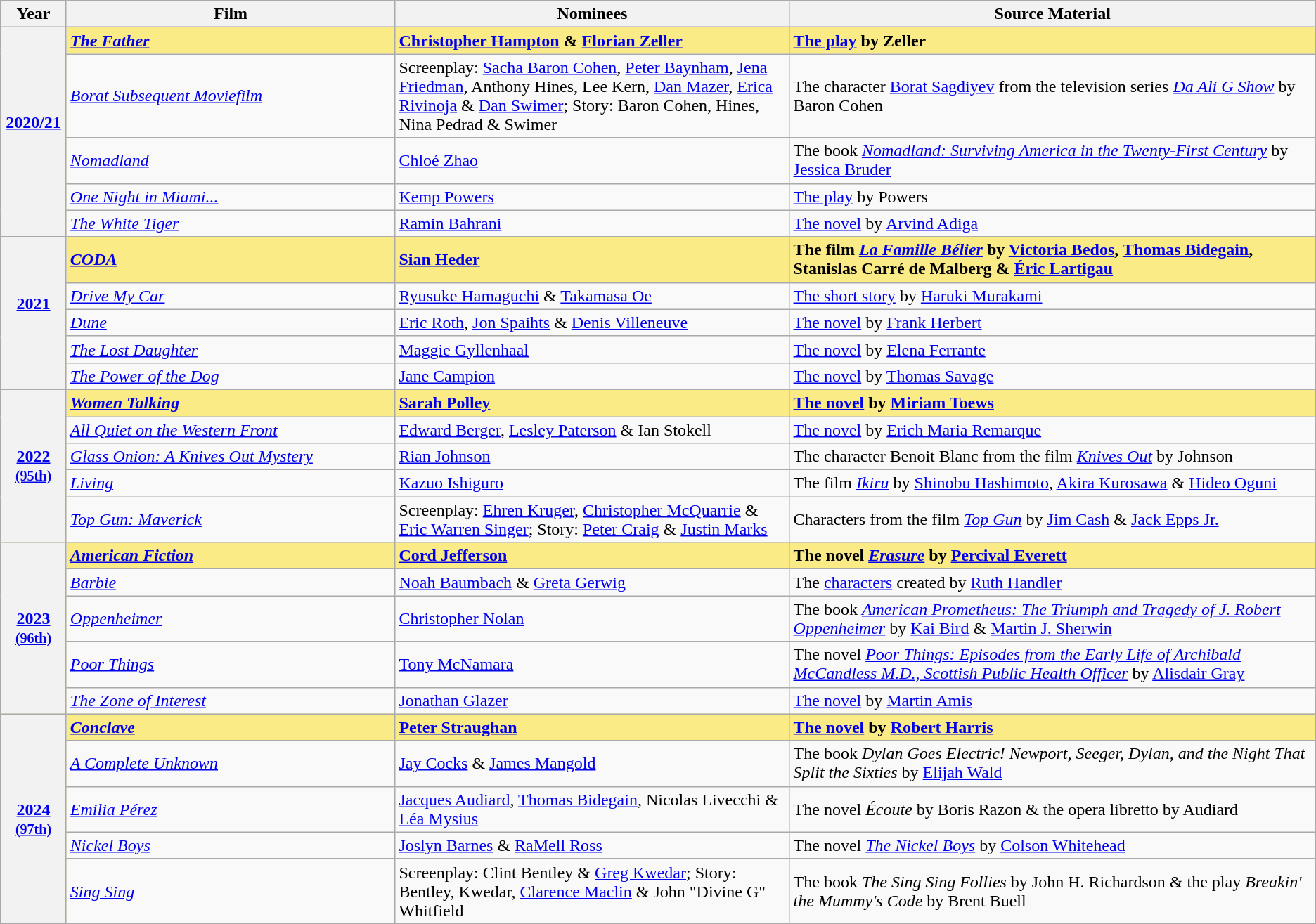<table class="wikitable">
<tr>
<th width="5%">Year</th>
<th width="25%">Film</th>
<th width="30%">Nominees</th>
<th width="40%">Source Material</th>
</tr>
<tr style="background:#FAEB86">
<th rowspan="5"><a href='#'>2020/21</a><br> <br></th>
<td><strong><em><a href='#'>The Father</a></em></strong></td>
<td><strong><a href='#'>Christopher Hampton</a> & <a href='#'>Florian Zeller</a></strong></td>
<td><strong><a href='#'>The play</a> by Zeller</strong></td>
</tr>
<tr>
<td><em><a href='#'>Borat Subsequent Moviefilm</a></em></td>
<td>Screenplay: <a href='#'>Sacha Baron Cohen</a>, <a href='#'>Peter Baynham</a>, <a href='#'>Jena Friedman</a>, Anthony Hines, Lee Kern, <a href='#'>Dan Mazer</a>, <a href='#'>Erica Rivinoja</a> & <a href='#'>Dan Swimer</a>; Story: Baron Cohen, Hines, Nina Pedrad & Swimer</td>
<td>The character <a href='#'>Borat Sagdiyev</a> from the television series <em><a href='#'>Da Ali G Show</a></em> by Baron Cohen</td>
</tr>
<tr>
<td><em><a href='#'>Nomadland</a></em></td>
<td><a href='#'>Chloé Zhao</a></td>
<td>The book <em><a href='#'>Nomadland: Surviving America in the Twenty-First Century</a></em> by <a href='#'>Jessica Bruder</a></td>
</tr>
<tr>
<td><em><a href='#'>One Night in Miami...</a></em></td>
<td><a href='#'>Kemp Powers</a></td>
<td><a href='#'>The play</a> by Powers</td>
</tr>
<tr>
<td><em><a href='#'>The White Tiger</a></em></td>
<td><a href='#'>Ramin Bahrani</a></td>
<td><a href='#'>The novel</a> by <a href='#'>Arvind Adiga</a></td>
</tr>
<tr style="background:#FAEB86">
<th rowspan="5"><a href='#'>2021</a><br> <br></th>
<td><em><a href='#'><strong>CODA</strong></a></em></td>
<td><strong><a href='#'>Sian Heder</a></strong></td>
<td><strong>The film <em><a href='#'>La Famille Bélier</a></em> by <a href='#'>Victoria Bedos</a>, <a href='#'>Thomas Bidegain</a>, Stanislas Carré de Malberg & <a href='#'>Éric Lartigau</a></strong></td>
</tr>
<tr>
<td><em><a href='#'>Drive My Car</a></em></td>
<td><a href='#'>Ryusuke Hamaguchi</a> & <a href='#'>Takamasa Oe</a></td>
<td><a href='#'>The short story</a> by <a href='#'>Haruki Murakami</a></td>
</tr>
<tr>
<td><em><a href='#'>Dune</a></em></td>
<td><a href='#'>Eric Roth</a>, <a href='#'>Jon Spaihts</a> & <a href='#'>Denis Villeneuve</a></td>
<td><a href='#'>The novel</a> by <a href='#'>Frank Herbert</a></td>
</tr>
<tr>
<td><em><a href='#'>The Lost Daughter</a></em></td>
<td><a href='#'>Maggie Gyllenhaal</a></td>
<td><a href='#'>The novel</a> by <a href='#'>Elena Ferrante</a></td>
</tr>
<tr>
<td><em><a href='#'>The Power of the Dog</a></em></td>
<td><a href='#'>Jane Campion</a></td>
<td><a href='#'>The novel</a> by <a href='#'>Thomas Savage</a></td>
</tr>
<tr style="background:#FAEB86">
<th rowspan="5"><a href='#'>2022</a> <br><small><a href='#'>(95th)</a></small><br></th>
<td><strong><em><a href='#'>Women Talking</a></em></strong></td>
<td><strong><a href='#'>Sarah Polley</a></strong></td>
<td><strong><a href='#'>The novel</a> by <a href='#'>Miriam Toews</a></strong></td>
</tr>
<tr>
<td><em><a href='#'>All Quiet on the Western Front</a></em></td>
<td><a href='#'>Edward Berger</a>, <a href='#'>Lesley Paterson</a> & Ian Stokell</td>
<td><a href='#'>The novel</a> by <a href='#'>Erich Maria Remarque</a></td>
</tr>
<tr>
<td><em><a href='#'>Glass Onion: A Knives Out Mystery</a></em></td>
<td><a href='#'>Rian Johnson</a></td>
<td>The character Benoit Blanc from the film <em><a href='#'>Knives Out</a></em> by Johnson</td>
</tr>
<tr>
<td><em><a href='#'>Living</a></em></td>
<td><a href='#'>Kazuo Ishiguro</a></td>
<td>The film <em><a href='#'>Ikiru</a></em> by <a href='#'>Shinobu Hashimoto</a>, <a href='#'>Akira Kurosawa</a> & <a href='#'>Hideo Oguni</a></td>
</tr>
<tr>
<td><em><a href='#'>Top Gun: Maverick</a></em></td>
<td>Screenplay: <a href='#'>Ehren Kruger</a>, <a href='#'>Christopher McQuarrie</a> & <a href='#'>Eric Warren Singer</a>; Story: <a href='#'>Peter Craig</a> & <a href='#'>Justin Marks</a></td>
<td>Characters from the film <em><a href='#'>Top Gun</a></em> by <a href='#'>Jim Cash</a> & <a href='#'>Jack Epps Jr.</a></td>
</tr>
<tr style="background:#FAEB86">
<th rowspan="5"><a href='#'>2023</a> <br><small><a href='#'>(96th)</a></small> <br></th>
<td><strong><em><a href='#'>American Fiction</a></em></strong></td>
<td><strong><a href='#'>Cord Jefferson</a></strong></td>
<td><strong>The novel <em><a href='#'>Erasure</a></em> by <a href='#'>Percival Everett</a></strong></td>
</tr>
<tr>
<td><em><a href='#'>Barbie</a></em></td>
<td><a href='#'>Noah Baumbach</a> & <a href='#'>Greta Gerwig</a></td>
<td>The <a href='#'>characters</a> created by <a href='#'>Ruth Handler</a></td>
</tr>
<tr>
<td><em><a href='#'>Oppenheimer</a></em></td>
<td><a href='#'>Christopher Nolan</a></td>
<td>The book <em><a href='#'>American Prometheus: The Triumph and Tragedy of J. Robert Oppenheimer</a></em> by <a href='#'>Kai Bird</a> & <a href='#'>Martin J. Sherwin</a></td>
</tr>
<tr>
<td><em><a href='#'>Poor Things</a></em></td>
<td><a href='#'>Tony McNamara</a></td>
<td>The novel <em><a href='#'>Poor Things: Episodes from the Early Life of Archibald McCandless M.D., Scottish Public Health Officer</a></em> by <a href='#'>Alisdair Gray</a></td>
</tr>
<tr>
<td><em><a href='#'>The Zone of Interest</a></em></td>
<td><a href='#'>Jonathan Glazer</a></td>
<td><a href='#'>The novel</a> by <a href='#'>Martin Amis</a></td>
</tr>
<tr style="background:#FAEB86">
<th rowspan="5"><a href='#'>2024</a> <br><small><a href='#'>(97th)</a></small> <br></th>
<td><strong><a href='#'><em>Conclave</em></a></strong></td>
<td><strong><a href='#'>Peter Straughan</a></strong></td>
<td><strong><a href='#'>The novel</a> by <a href='#'>Robert Harris</a></strong></td>
</tr>
<tr>
<td><em><a href='#'>A Complete Unknown</a></em></td>
<td><a href='#'>Jay Cocks</a> & <a href='#'>James Mangold</a></td>
<td>The book <em>Dylan Goes Electric! Newport, Seeger, Dylan, and the Night That Split the Sixties</em> by <a href='#'>Elijah Wald</a></td>
</tr>
<tr>
<td><em><a href='#'>Emilia Pérez</a></em></td>
<td><a href='#'>Jacques Audiard</a>, <a href='#'>Thomas Bidegain</a>, Nicolas Livecchi & <a href='#'>Léa Mysius</a></td>
<td>The novel <em>Écoute</em> by Boris Razon & the opera libretto by Audiard</td>
</tr>
<tr>
<td><em><a href='#'>Nickel Boys</a></em></td>
<td><a href='#'>Joslyn Barnes</a> & <a href='#'>RaMell Ross</a></td>
<td>The novel <em><a href='#'>The Nickel Boys</a></em> by <a href='#'>Colson Whitehead</a></td>
</tr>
<tr>
<td><a href='#'><em>Sing Sing</em></a></td>
<td>Screenplay: Clint Bentley & <a href='#'>Greg Kwedar</a>; Story: Bentley, Kwedar, <a href='#'>Clarence Maclin</a> & John "Divine G" Whitfield</td>
<td>The book <em>The Sing Sing Follies</em> by John H. Richardson & the play <em>Breakin' the Mummy's Code</em> by Brent Buell</td>
</tr>
</table>
